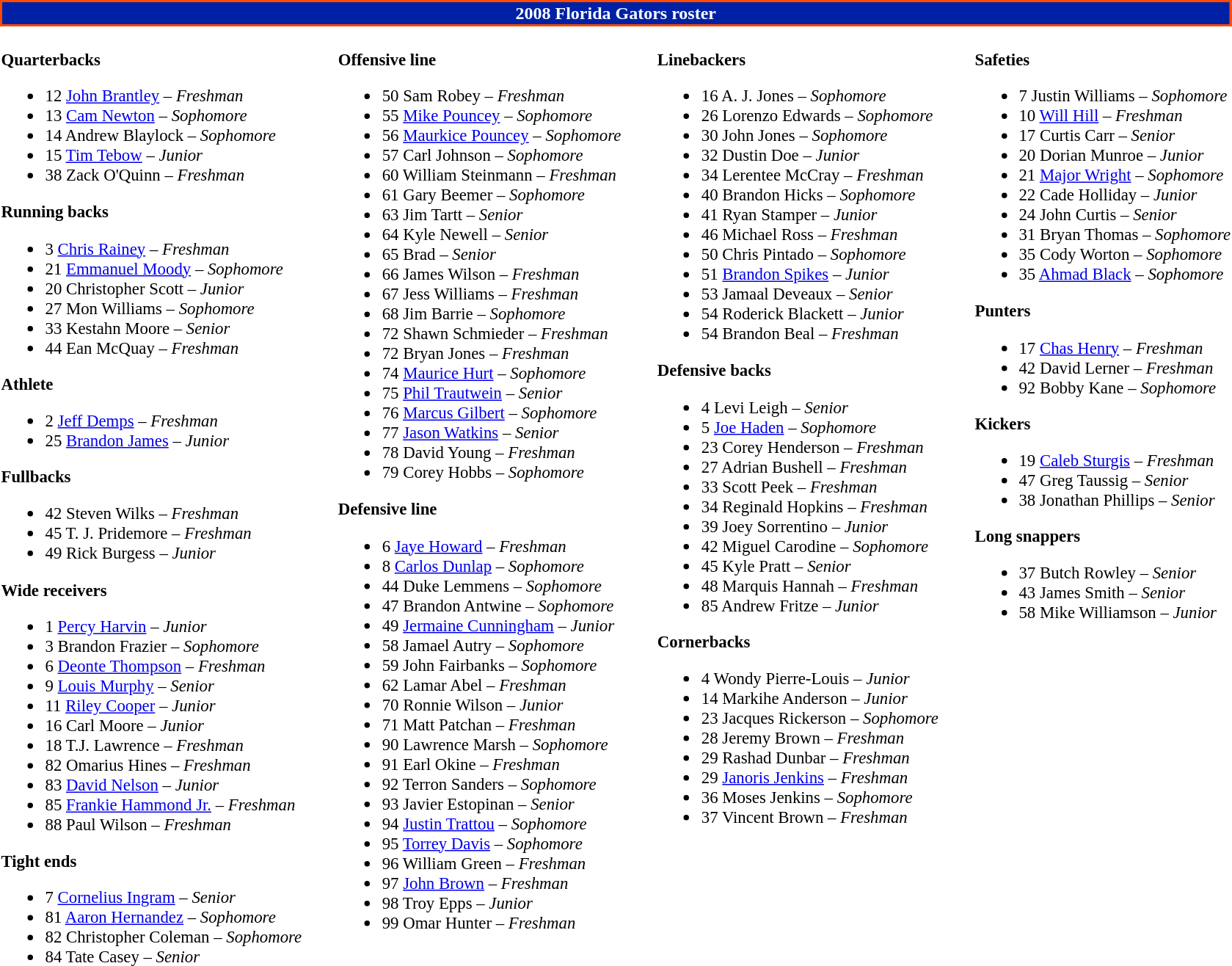<table class="toccolours" style="text-align: left">
<tr>
<td colspan="9" style="background:#0021a5; color:white; border:2px solid #ff4a00; text-align:center;"><strong>2008 Florida Gators roster</strong></td>
</tr>
<tr>
<td style="font-size:95%; vertical-align:top;"><br><strong>Quarterbacks</strong><ul><li>12 <a href='#'>John Brantley</a> – <em> Freshman</em></li><li>13 <a href='#'>Cam Newton</a> – <em>Sophomore</em></li><li>14 Andrew Blaylock – <em> Sophomore</em></li><li>15 <a href='#'>Tim Tebow</a> – <em>Junior</em></li><li>38 Zack O'Quinn – <em>Freshman</em></li></ul><strong>Running backs</strong><ul><li>3 <a href='#'>Chris Rainey</a> – <em> Freshman</em></li><li>21 <a href='#'>Emmanuel Moody</a> – <em> Sophomore</em></li><li>20 Christopher Scott – <em> Junior</em></li><li>27 Mon Williams – <em> Sophomore</em></li><li>33 Kestahn Moore – <em>Senior</em></li><li>44 Ean McQuay – <em> Freshman</em></li></ul><strong>Athlete</strong><ul><li>2 <a href='#'>Jeff Demps</a> – <em>Freshman</em></li><li>25 <a href='#'>Brandon James</a> – <em>Junior</em></li></ul><strong>Fullbacks</strong><ul><li>42 Steven Wilks – <em> Freshman</em></li><li>45 T. J. Pridemore – <em>Freshman</em></li><li>49 Rick Burgess – <em>Junior</em></li></ul><strong>Wide receivers</strong><ul><li>1 <a href='#'>Percy Harvin</a> – <em>Junior</em></li><li>3 Brandon Frazier – <em> Sophomore</em></li><li>6 <a href='#'>Deonte Thompson</a> – <em> Freshman</em></li><li>9 <a href='#'>Louis Murphy</a> – <em>Senior</em></li><li>11 <a href='#'>Riley Cooper</a> – <em>Junior</em></li><li>16 Carl Moore – <em>Junior</em></li><li>18 T.J. Lawrence – <em>Freshman</em></li><li>82 Omarius Hines – <em>Freshman</em></li><li>83 <a href='#'>David Nelson</a> – <em> Junior</em></li><li>85 <a href='#'>Frankie Hammond Jr.</a> – <em>Freshman</em></li><li>88 Paul Wilson – <em> Freshman</em></li></ul><strong>Tight ends</strong><ul><li>7 <a href='#'>Cornelius Ingram</a> – <em> Senior</em></li><li>81 <a href='#'>Aaron Hernandez</a> – <em>Sophomore</em></li><li>82 Christopher Coleman – <em> Sophomore</em></li><li>84 Tate Casey – <em> Senior</em></li></ul></td>
<td width="25"></td>
<td style="font-size:95%; vertical-align:top;"><br><strong>Offensive line</strong><ul><li>50 Sam Robey – <em>Freshman</em></li><li>55 <a href='#'>Mike Pouncey</a> – <em>Sophomore</em></li><li>56 <a href='#'>Maurkice Pouncey</a> – <em>Sophomore</em></li><li>57 Carl Johnson – <em> Sophomore</em></li><li>60 William Steinmann – <em>Freshman</em></li><li>61 Gary Beemer – <em> Sophomore</em></li><li>63 Jim Tartt – <em> Senior</em></li><li>64 Kyle Newell – <em>Senior</em></li><li>65 Brad  – <em>Senior</em></li><li>66 James Wilson – <em> Freshman</em></li><li>67 Jess Williams – <em>Freshman</em></li><li>68 Jim Barrie – <em> Sophomore</em></li><li>72 Shawn Schmieder – <em> Freshman</em></li><li>72 Bryan Jones – <em>Freshman</em></li><li>74 <a href='#'>Maurice Hurt</a> – <em> Sophomore</em></li><li>75 <a href='#'>Phil Trautwein</a> – <em> Senior</em></li><li>76 <a href='#'>Marcus Gilbert</a> – <em> Sophomore</em></li><li>77 <a href='#'>Jason Watkins</a> – <em> Senior</em></li><li>78 David Young – <em>Freshman</em></li><li>79 Corey Hobbs – <em> Sophomore</em></li></ul><strong>Defensive line</strong><ul><li>6 <a href='#'>Jaye Howard</a> – <em> Freshman</em></li><li>8 <a href='#'>Carlos Dunlap</a> – <em>Sophomore</em></li><li>44 Duke Lemmens – <em>Sophomore</em></li><li>47 Brandon Antwine – <em> Sophomore</em></li><li>49 <a href='#'>Jermaine Cunningham</a> – <em>Junior</em></li><li>58 Jamael Autry – <em> Sophomore</em></li><li>59 John Fairbanks – <em> Sophomore</em></li><li>62 Lamar Abel – <em> Freshman</em></li><li>70 Ronnie Wilson – <em> Junior</em></li><li>71 Matt Patchan – <em>Freshman</em></li><li>90 Lawrence Marsh – <em> Sophomore</em></li><li>91 Earl Okine – <em>Freshman</em></li><li>92 Terron Sanders – <em> Sophomore</em></li><li>93 Javier Estopinan – <em> Senior</em></li><li>94 <a href='#'>Justin Trattou</a> – <em>Sophomore</em></li><li>95 <a href='#'>Torrey Davis</a> – <em>Sophomore</em></li><li>96 William Green – <em>Freshman</em></li><li>97 <a href='#'>John Brown</a> – <em> Freshman</em></li><li>98 Troy Epps – <em>Junior</em></li><li>99 Omar Hunter – <em>Freshman</em></li></ul></td>
<td width="25"></td>
<td style="font-size:95%; vertical-align:top;"><br><strong>Linebackers</strong><ul><li>16 A. J. Jones – <em> Sophomore</em></li><li>26 Lorenzo Edwards – <em>Sophomore</em></li><li>30 John Jones – <em>Sophomore</em></li><li>32 Dustin Doe – <em>Junior</em></li><li>34 Lerentee McCray – <em>Freshman</em></li><li>40 Brandon Hicks – <em>Sophomore</em></li><li>41 Ryan Stamper – <em> Junior</em></li><li>46 Michael Ross – <em>Freshman</em></li><li>50 Chris Pintado – <em> Sophomore</em></li><li>51 <a href='#'>Brandon Spikes</a> – <em>Junior</em></li><li>53 Jamaal Deveaux – <em>Senior</em></li><li>54 Roderick Blackett – <em> Junior</em></li><li>54 Brandon Beal – <em>Freshman</em></li></ul><strong>Defensive backs</strong><ul><li>4 Levi Leigh – <em>Senior</em></li><li>5 <a href='#'>Joe Haden</a> – <em>Sophomore</em></li><li>23 Corey Henderson – <em> Freshman</em></li><li>27 Adrian Bushell – <em>Freshman</em></li><li>33 Scott Peek –  <em>Freshman</em></li><li>34 Reginald Hopkins – <em> Freshman</em></li><li>39 Joey Sorrentino – <em> Junior</em></li><li>42 Miguel Carodine – <em> Sophomore</em></li><li>45 Kyle Pratt – <em>Senior</em></li><li>48 Marquis Hannah – <em> Freshman</em></li><li>85 Andrew Fritze – <em> Junior</em></li></ul><strong>Cornerbacks</strong><ul><li>4 Wondy Pierre-Louis – <em>Junior</em></li><li>14 Markihe Anderson – <em>Junior</em></li><li>23 Jacques Rickerson – <em> Sophomore</em></li><li>28 Jeremy Brown – <em>Freshman</em></li><li>29 Rashad Dunbar  – <em> Freshman</em></li><li>29 <a href='#'>Janoris Jenkins</a> – <em>Freshman</em></li><li>36 Moses Jenkins – <em>Sophomore</em></li><li>37 Vincent Brown – <em> Freshman</em></li></ul></td>
<td width="25"></td>
<td style="font-size:95%; vertical-align:top;"><br><strong>Safeties</strong><ul><li>7 Justin Williams – <em> Sophomore</em></li><li>10 <a href='#'>Will Hill</a> – <em>Freshman</em></li><li>17 Curtis Carr – <em>Senior</em></li><li>20 Dorian Munroe – <em> Junior</em></li><li>21 <a href='#'>Major Wright</a> – <em>Sophomore</em></li><li>22 Cade Holliday – <em> Junior</em></li><li>24 John Curtis – <em> Senior</em></li><li>31 Bryan Thomas  – <em> Sophomore</em></li><li>35 Cody Worton – <em> Sophomore</em></li><li>35 <a href='#'>Ahmad Black</a> – <em>Sophomore</em></li></ul><strong>Punters</strong><ul><li>17 <a href='#'>Chas Henry</a> – <em>Freshman</em></li><li>42 David Lerner – <em>Freshman</em></li><li>92 Bobby Kane – <em>Sophomore</em></li></ul><strong>Kickers</strong><ul><li>19 <a href='#'>Caleb Sturgis</a> – <em>Freshman</em></li><li>47 Greg Taussig – <em>Senior</em></li><li>38 Jonathan Phillips – <em>Senior</em></li></ul><strong>Long snappers</strong><ul><li>37 Butch Rowley – <em> Senior</em></li><li>43 James Smith – <em> Senior</em></li><li>58 Mike Williamson  – <em> Junior</em></li></ul></td>
</tr>
</table>
